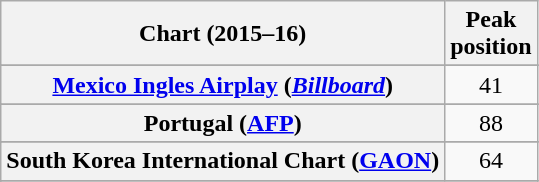<table class="wikitable sortable plainrowheaders" style="text-align:center;">
<tr>
<th scope="col">Chart (2015–16)</th>
<th scope="col">Peak<br>position</th>
</tr>
<tr>
</tr>
<tr>
</tr>
<tr>
</tr>
<tr>
</tr>
<tr>
</tr>
<tr>
</tr>
<tr>
</tr>
<tr>
</tr>
<tr>
</tr>
<tr>
<th scope="row"><a href='#'>Mexico Ingles Airplay</a> (<em><a href='#'>Billboard</a></em>)</th>
<td>41</td>
</tr>
<tr>
</tr>
<tr>
</tr>
<tr>
<th scope="row">Portugal (<a href='#'>AFP</a>)</th>
<td>88</td>
</tr>
<tr>
</tr>
<tr>
<th scope="row">South Korea International Chart (<a href='#'>GAON</a>)</th>
<td>64</td>
</tr>
<tr>
</tr>
<tr>
</tr>
<tr>
</tr>
<tr>
</tr>
<tr>
</tr>
<tr>
</tr>
</table>
